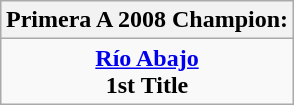<table class="wikitable" style="text-align: center; margin: 0 auto;">
<tr>
<th>Primera A 2008 Champion:</th>
</tr>
<tr>
<td><strong><a href='#'>Río Abajo</a></strong><br><strong>1st Title</strong></td>
</tr>
</table>
